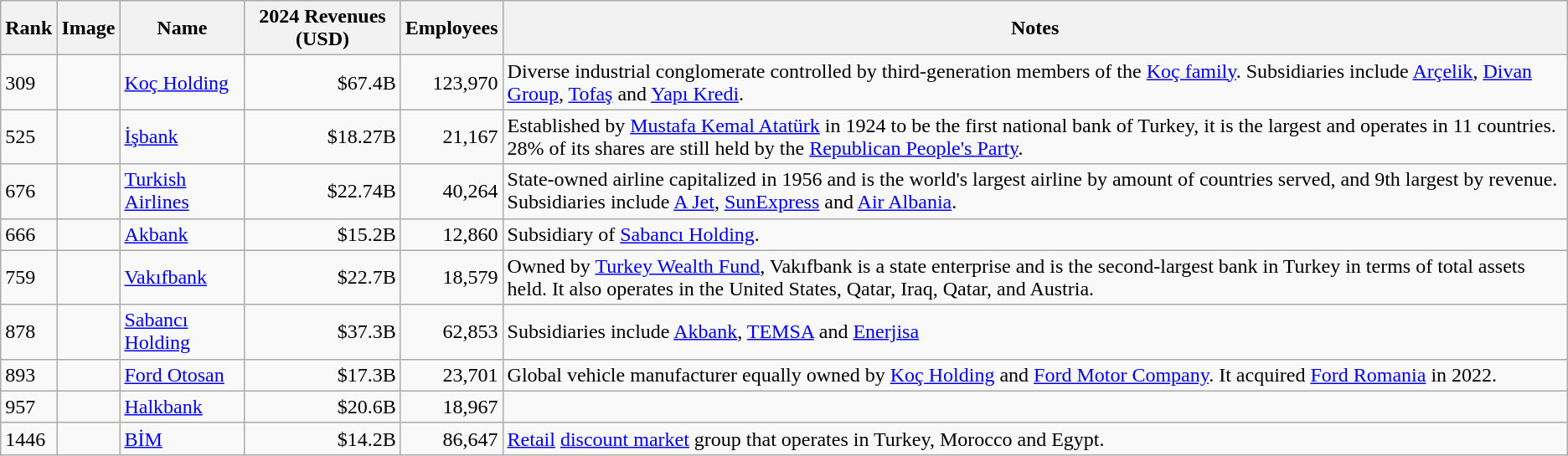<table class="wikitable sortable">
<tr>
<th>Rank</th>
<th>Image</th>
<th>Name</th>
<th>2024 Revenues (USD)</th>
<th>Employees</th>
<th>Notes</th>
</tr>
<tr>
<td>309</td>
<td></td>
<td><a href='#'>Koç Holding</a></td>
<td align="right">$67.4B</td>
<td align="right">123,970</td>
<td>Diverse industrial conglomerate controlled by third-generation members of the <a href='#'>Koç family</a>. Subsidiaries include <a href='#'>Arçelik</a>, <a href='#'>Divan Group</a>, <a href='#'>Tofaş</a> and <a href='#'>Yapı Kredi</a>.</td>
</tr>
<tr>
<td>525</td>
<td></td>
<td><a href='#'>İşbank</a></td>
<td align="right">$18.27B</td>
<td align="right">21,167</td>
<td>Established by <a href='#'>Mustafa Kemal Atatürk</a> in 1924 to be the first national bank of Turkey, it is the largest and operates in 11 countries. 28% of its shares are still held by the <a href='#'>Republican People's Party</a>.</td>
</tr>
<tr>
<td>676</td>
<td></td>
<td><a href='#'>Turkish Airlines</a></td>
<td align="right">$22.74B</td>
<td align="right">40,264</td>
<td>State-owned airline capitalized in 1956 and is the world's largest airline by amount of countries served, and 9th largest by revenue. Subsidiaries include <a href='#'>A Jet</a>, <a href='#'>SunExpress</a> and <a href='#'>Air Albania</a>.</td>
</tr>
<tr>
<td>666</td>
<td></td>
<td><a href='#'>Akbank</a></td>
<td align="right">$15.2B</td>
<td align="right">12,860</td>
<td>Subsidiary of <a href='#'>Sabancı Holding</a>.</td>
</tr>
<tr>
<td>759</td>
<td></td>
<td><a href='#'>Vakıfbank</a></td>
<td align="right">$22.7B</td>
<td align="right">18,579</td>
<td>Owned by <a href='#'>Turkey Wealth Fund</a>, Vakıfbank is a state enterprise and is the second-largest bank in Turkey in terms of total assets held. It also operates in the United States, Qatar, Iraq, Qatar, and Austria.</td>
</tr>
<tr>
<td>878</td>
<td></td>
<td><a href='#'>Sabancı Holding</a></td>
<td align="right">$37.3B</td>
<td align="right">62,853</td>
<td>Subsidiaries include <a href='#'>Akbank</a>, <a href='#'>TEMSA</a> and <a href='#'>Enerjisa</a></td>
</tr>
<tr>
<td>893</td>
<td></td>
<td><a href='#'>Ford Otosan</a></td>
<td align="right">$17.3B</td>
<td align="right">23,701</td>
<td>Global vehicle manufacturer equally owned by <a href='#'>Koç Holding</a> and <a href='#'>Ford Motor Company</a>. It acquired <a href='#'>Ford Romania</a> in 2022.</td>
</tr>
<tr>
<td>957</td>
<td></td>
<td><a href='#'>Halkbank</a></td>
<td align="right">$20.6B</td>
<td align="right">18,967</td>
<td></td>
</tr>
<tr>
<td>1446</td>
<td></td>
<td><a href='#'>BİM</a></td>
<td align="right">$14.2B</td>
<td align="right">86,647</td>
<td><a href='#'>Retail</a> <a href='#'>discount market</a> group that operates in Turkey, Morocco and Egypt.</td>
</tr>
</table>
